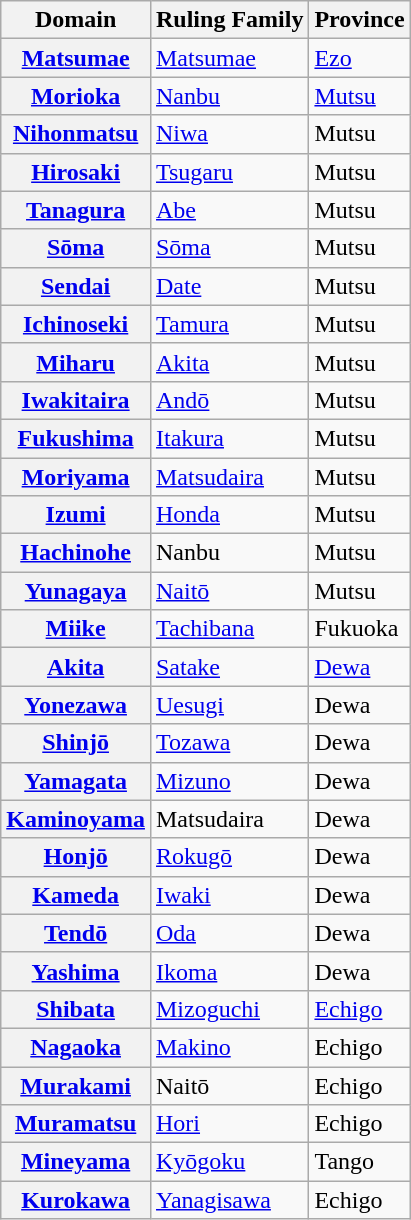<table class="wikitable">
<tr>
<th scope="col">Domain</th>
<th scope="col">Ruling Family</th>
<th scope="col">Province</th>
</tr>
<tr>
<th scope="row"><a href='#'>Matsumae</a></th>
<td><a href='#'>Matsumae</a></td>
<td><a href='#'>Ezo</a></td>
</tr>
<tr>
<th scope="row"><a href='#'>Morioka</a></th>
<td><a href='#'>Nanbu</a></td>
<td><a href='#'>Mutsu</a></td>
</tr>
<tr>
<th scope="row"><a href='#'>Nihonmatsu</a></th>
<td><a href='#'>Niwa</a></td>
<td>Mutsu</td>
</tr>
<tr>
<th scope="row"><a href='#'>Hirosaki</a></th>
<td><a href='#'>Tsugaru</a></td>
<td>Mutsu</td>
</tr>
<tr>
<th scope="row"><a href='#'>Tanagura</a></th>
<td><a href='#'>Abe</a></td>
<td>Mutsu</td>
</tr>
<tr>
<th scope="row"><a href='#'>Sōma</a></th>
<td><a href='#'>Sōma</a></td>
<td>Mutsu</td>
</tr>
<tr>
<th scope="row"><a href='#'>Sendai</a></th>
<td><a href='#'>Date</a></td>
<td>Mutsu</td>
</tr>
<tr>
<th scope="row"><a href='#'>Ichinoseki</a></th>
<td><a href='#'>Tamura</a></td>
<td>Mutsu</td>
</tr>
<tr>
<th scope="row"><a href='#'>Miharu</a></th>
<td><a href='#'>Akita</a></td>
<td>Mutsu</td>
</tr>
<tr>
<th scope="row"><a href='#'>Iwakitaira</a></th>
<td><a href='#'>Andō</a></td>
<td>Mutsu</td>
</tr>
<tr>
<th scope="row"><a href='#'>Fukushima</a></th>
<td><a href='#'>Itakura</a></td>
<td>Mutsu</td>
</tr>
<tr>
<th scope="row"><a href='#'>Moriyama</a></th>
<td><a href='#'>Matsudaira</a></td>
<td>Mutsu</td>
</tr>
<tr>
<th scope="row"><a href='#'>Izumi</a></th>
<td><a href='#'>Honda</a></td>
<td>Mutsu</td>
</tr>
<tr>
<th scope="row"><a href='#'>Hachinohe</a></th>
<td>Nanbu</td>
<td>Mutsu</td>
</tr>
<tr>
<th scope="row"><a href='#'>Yunagaya</a></th>
<td><a href='#'>Naitō</a></td>
<td>Mutsu</td>
</tr>
<tr>
<th scope="row"><a href='#'>Miike</a></th>
<td><a href='#'>Tachibana</a></td>
<td>Fukuoka</td>
</tr>
<tr>
<th scope="row"><a href='#'>Akita</a></th>
<td><a href='#'>Satake</a></td>
<td><a href='#'>Dewa</a></td>
</tr>
<tr>
<th scope="row"><a href='#'>Yonezawa</a></th>
<td><a href='#'>Uesugi</a></td>
<td>Dewa</td>
</tr>
<tr>
<th scope="row"><a href='#'>Shinjō</a></th>
<td><a href='#'>Tozawa</a></td>
<td>Dewa</td>
</tr>
<tr>
<th scope="row"><a href='#'>Yamagata</a></th>
<td><a href='#'>Mizuno</a></td>
<td>Dewa</td>
</tr>
<tr>
<th scope="row"><a href='#'>Kaminoyama</a></th>
<td>Matsudaira</td>
<td>Dewa</td>
</tr>
<tr>
<th scope="row"><a href='#'>Honjō</a></th>
<td><a href='#'>Rokugō</a></td>
<td>Dewa</td>
</tr>
<tr>
<th scope="row"><a href='#'>Kameda</a></th>
<td><a href='#'>Iwaki</a></td>
<td>Dewa</td>
</tr>
<tr>
<th scope="row"><a href='#'>Tendō</a></th>
<td><a href='#'>Oda</a></td>
<td>Dewa</td>
</tr>
<tr>
<th scope="row"><a href='#'>Yashima</a></th>
<td><a href='#'>Ikoma</a></td>
<td>Dewa</td>
</tr>
<tr>
<th scope="row"><a href='#'>Shibata</a></th>
<td><a href='#'>Mizoguchi</a></td>
<td><a href='#'>Echigo</a></td>
</tr>
<tr>
<th scope="row"><a href='#'>Nagaoka</a></th>
<td><a href='#'>Makino</a></td>
<td>Echigo</td>
</tr>
<tr>
<th scope="row"><a href='#'>Murakami</a></th>
<td>Naitō</td>
<td>Echigo</td>
</tr>
<tr>
<th scope="row"><a href='#'>Muramatsu</a></th>
<td><a href='#'>Hori</a></td>
<td>Echigo</td>
</tr>
<tr>
<th scope="row"><a href='#'>Mineyama</a></th>
<td><a href='#'>Kyōgoku</a></td>
<td>Tango</td>
</tr>
<tr>
<th scope="row"><a href='#'>Kurokawa</a></th>
<td><a href='#'>Yanagisawa</a></td>
<td>Echigo</td>
</tr>
</table>
